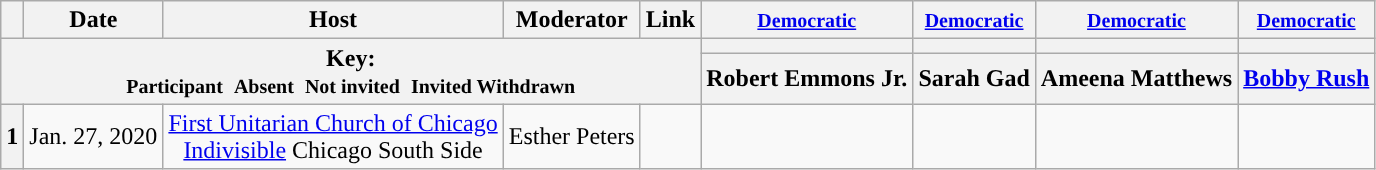<table class="wikitable" style="text-align:center;">
<tr>
<th scope="col"></th>
<th scope="col">Date</th>
<th scope="col">Host</th>
<th scope="col">Moderator</th>
<th scope="col">Link</th>
<th scope="col"><small><a href='#'>Democratic</a></small></th>
<th scope="col"><small><a href='#'>Democratic</a></small></th>
<th scope="col"><small><a href='#'>Democratic</a></small></th>
<th scope="col"><small><a href='#'>Democratic</a></small></th>
</tr>
<tr>
<th colspan="5" rowspan="2">Key:<br> <small>Participant </small>  <small>Absent </small>  <small>Not invited </small>  <small>Invited  Withdrawn</small></th>
<th scope="col" style="background:"></th>
<th scope="col" style="background:"></th>
<th scope="col" style="background:"></th>
<th scope="col" style="background:"></th>
</tr>
<tr>
<th scope="col">Robert Emmons Jr.</th>
<th scope="col">Sarah Gad</th>
<th scope="col">Ameena Matthews</th>
<th scope="col"><a href='#'>Bobby Rush</a></th>
</tr>
<tr>
<th>1</th>
<td style="white-space:nowrap;">Jan. 27, 2020</td>
<td style="white-space:nowrap;"><a href='#'>First Unitarian Church of Chicago</a><br><a href='#'>Indivisible</a> Chicago South Side</td>
<td style="white-space:nowrap;">Esther Peters</td>
<td style="white-space:nowrap;"></td>
<td></td>
<td></td>
<td></td>
<td></td>
</tr>
</table>
